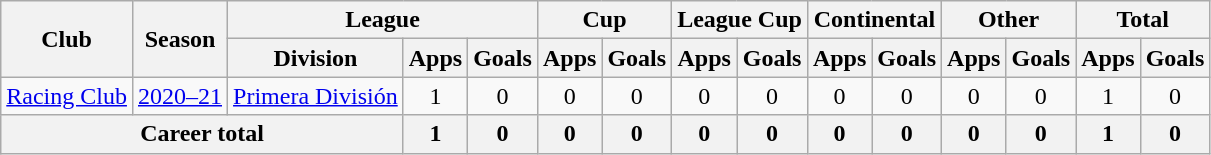<table class="wikitable" style="text-align:center">
<tr>
<th rowspan="2">Club</th>
<th rowspan="2">Season</th>
<th colspan="3">League</th>
<th colspan="2">Cup</th>
<th colspan="2">League Cup</th>
<th colspan="2">Continental</th>
<th colspan="2">Other</th>
<th colspan="2">Total</th>
</tr>
<tr>
<th>Division</th>
<th>Apps</th>
<th>Goals</th>
<th>Apps</th>
<th>Goals</th>
<th>Apps</th>
<th>Goals</th>
<th>Apps</th>
<th>Goals</th>
<th>Apps</th>
<th>Goals</th>
<th>Apps</th>
<th>Goals</th>
</tr>
<tr>
<td rowspan="1"><a href='#'>Racing Club</a></td>
<td><a href='#'>2020–21</a></td>
<td rowspan="1"><a href='#'>Primera División</a></td>
<td>1</td>
<td>0</td>
<td>0</td>
<td>0</td>
<td>0</td>
<td>0</td>
<td>0</td>
<td>0</td>
<td>0</td>
<td>0</td>
<td>1</td>
<td>0</td>
</tr>
<tr>
<th colspan="3">Career total</th>
<th>1</th>
<th>0</th>
<th>0</th>
<th>0</th>
<th>0</th>
<th>0</th>
<th>0</th>
<th>0</th>
<th>0</th>
<th>0</th>
<th>1</th>
<th>0</th>
</tr>
</table>
